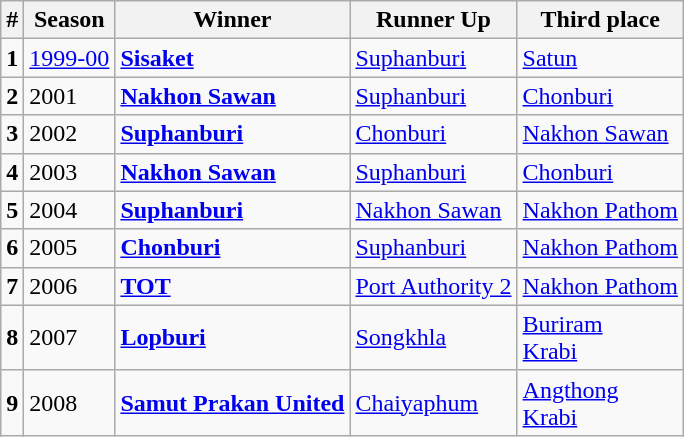<table class="wikitable">
<tr>
<th>#</th>
<th>Season</th>
<th>Winner</th>
<th>Runner Up</th>
<th>Third place</th>
</tr>
<tr>
<td><strong>1</strong></td>
<td><a href='#'>1999-00</a></td>
<td><strong><a href='#'>Sisaket</a></strong></td>
<td><a href='#'>Suphanburi</a></td>
<td><a href='#'>Satun</a></td>
</tr>
<tr>
<td><strong>2</strong></td>
<td>2001</td>
<td><strong><a href='#'>Nakhon Sawan</a></strong></td>
<td><a href='#'>Suphanburi</a></td>
<td><a href='#'>Chonburi</a></td>
</tr>
<tr>
<td><strong>3</strong></td>
<td>2002</td>
<td><strong><a href='#'>Suphanburi</a></strong></td>
<td><a href='#'>Chonburi</a></td>
<td><a href='#'>Nakhon Sawan</a></td>
</tr>
<tr>
<td><strong>4</strong></td>
<td>2003</td>
<td><strong><a href='#'>Nakhon Sawan</a></strong></td>
<td><a href='#'>Suphanburi</a></td>
<td><a href='#'>Chonburi</a></td>
</tr>
<tr>
<td><strong>5</strong></td>
<td>2004</td>
<td><strong><a href='#'>Suphanburi</a></strong></td>
<td><a href='#'>Nakhon Sawan</a></td>
<td><a href='#'>Nakhon Pathom</a></td>
</tr>
<tr>
<td><strong>6</strong></td>
<td>2005</td>
<td><strong><a href='#'>Chonburi</a></strong></td>
<td><a href='#'>Suphanburi</a></td>
<td><a href='#'>Nakhon Pathom</a></td>
</tr>
<tr>
<td><strong>7</strong></td>
<td>2006</td>
<td><strong><a href='#'>TOT</a></strong></td>
<td><a href='#'>Port Authority 2</a></td>
<td><a href='#'>Nakhon Pathom</a></td>
</tr>
<tr>
<td><strong>8</strong></td>
<td>2007</td>
<td><strong><a href='#'>Lopburi</a></strong></td>
<td><a href='#'>Songkhla</a></td>
<td><a href='#'>Buriram</a><br><a href='#'>Krabi</a></td>
</tr>
<tr>
<td><strong>9</strong></td>
<td>2008</td>
<td><strong><a href='#'>Samut Prakan United</a></strong></td>
<td><a href='#'>Chaiyaphum</a></td>
<td><a href='#'>Angthong</a><br><a href='#'>Krabi</a></td>
</tr>
</table>
